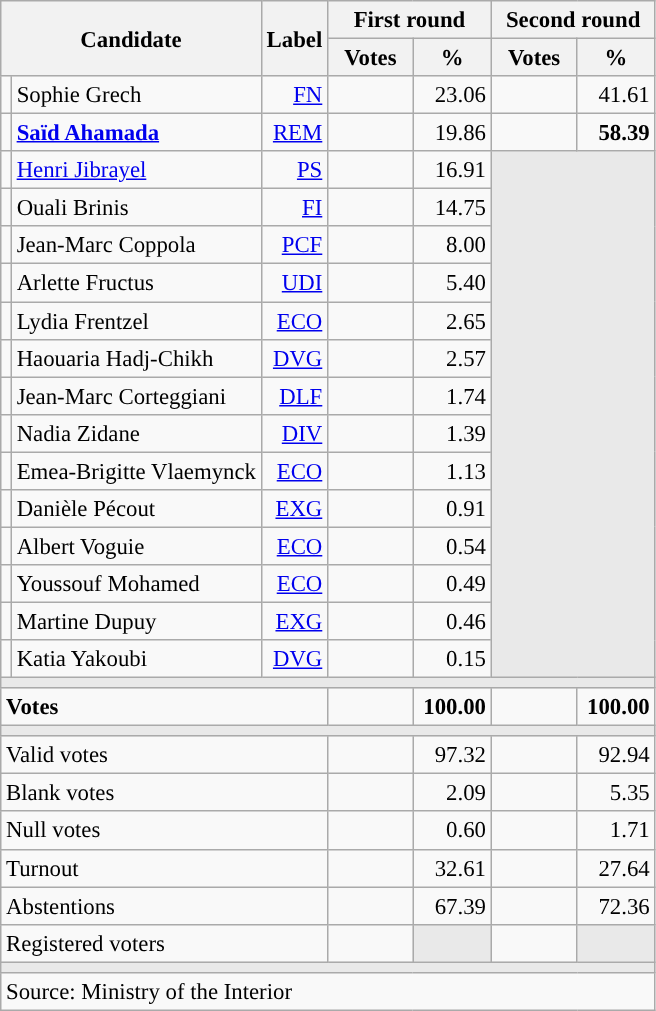<table class="wikitable" style="text-align:right;font-size:95%;">
<tr>
<th rowspan="2" colspan="2">Candidate</th>
<th rowspan="2">Label</th>
<th colspan="2">First round</th>
<th colspan="2">Second round</th>
</tr>
<tr>
<th style="width:50px;">Votes</th>
<th style="width:45px;">%</th>
<th style="width:50px;">Votes</th>
<th style="width:45px;">%</th>
</tr>
<tr>
<td style="color:inherit;background:"></td>
<td style="text-align:left;">Sophie Grech</td>
<td><a href='#'>FN</a></td>
<td></td>
<td>23.06</td>
<td></td>
<td>41.61</td>
</tr>
<tr>
<td style="color:inherit;background:"></td>
<td style="text-align:left;"><strong><a href='#'>Saïd Ahamada</a></strong></td>
<td><a href='#'>REM</a></td>
<td></td>
<td>19.86</td>
<td><strong></strong></td>
<td><strong>58.39</strong></td>
</tr>
<tr>
<td style="color:inherit;background:"></td>
<td style="text-align:left;"><a href='#'>Henri Jibrayel</a></td>
<td><a href='#'>PS</a></td>
<td></td>
<td>16.91</td>
<td colspan="2" rowspan="14" style="background:#E9E9E9;"></td>
</tr>
<tr>
<td style="color:inherit;background:"></td>
<td style="text-align:left;">Ouali Brinis</td>
<td><a href='#'>FI</a></td>
<td></td>
<td>14.75</td>
</tr>
<tr>
<td style="color:inherit;background:"></td>
<td style="text-align:left;">Jean-Marc Coppola</td>
<td><a href='#'>PCF</a></td>
<td></td>
<td>8.00</td>
</tr>
<tr>
<td style="color:inherit;background:"></td>
<td style="text-align:left;">Arlette Fructus</td>
<td><a href='#'>UDI</a></td>
<td></td>
<td>5.40</td>
</tr>
<tr>
<td style="color:inherit;background:"></td>
<td style="text-align:left;">Lydia Frentzel</td>
<td><a href='#'>ECO</a></td>
<td></td>
<td>2.65</td>
</tr>
<tr>
<td style="color:inherit;background:"></td>
<td style="text-align:left;">Haouaria Hadj-Chikh</td>
<td><a href='#'>DVG</a></td>
<td></td>
<td>2.57</td>
</tr>
<tr>
<td style="color:inherit;background:"></td>
<td style="text-align:left;">Jean-Marc Corteggiani</td>
<td><a href='#'>DLF</a></td>
<td></td>
<td>1.74</td>
</tr>
<tr>
<td style="color:inherit;background:"></td>
<td style="text-align:left;">Nadia Zidane</td>
<td><a href='#'>DIV</a></td>
<td></td>
<td>1.39</td>
</tr>
<tr>
<td style="color:inherit;background:"></td>
<td style="text-align:left;">Emea-Brigitte Vlaemynck</td>
<td><a href='#'>ECO</a></td>
<td></td>
<td>1.13</td>
</tr>
<tr>
<td style="color:inherit;background:"></td>
<td style="text-align:left;">Danièle Pécout</td>
<td><a href='#'>EXG</a></td>
<td></td>
<td>0.91</td>
</tr>
<tr>
<td style="color:inherit;background:"></td>
<td style="text-align:left;">Albert Voguie</td>
<td><a href='#'>ECO</a></td>
<td></td>
<td>0.54</td>
</tr>
<tr>
<td style="color:inherit;background:"></td>
<td style="text-align:left;">Youssouf Mohamed</td>
<td><a href='#'>ECO</a></td>
<td></td>
<td>0.49</td>
</tr>
<tr>
<td style="color:inherit;background:"></td>
<td style="text-align:left;">Martine Dupuy</td>
<td><a href='#'>EXG</a></td>
<td></td>
<td>0.46</td>
</tr>
<tr>
<td style="color:inherit;background:"></td>
<td style="text-align:left;">Katia Yakoubi</td>
<td><a href='#'>DVG</a></td>
<td></td>
<td>0.15</td>
</tr>
<tr>
<td colspan="7" style="background:#E9E9E9;"></td>
</tr>
<tr style="font-weight:bold;">
<td colspan="3" style="text-align:left;">Votes</td>
<td></td>
<td>100.00</td>
<td></td>
<td>100.00</td>
</tr>
<tr>
<td colspan="7" style="background:#E9E9E9;"></td>
</tr>
<tr>
<td colspan="3" style="text-align:left;">Valid votes</td>
<td></td>
<td>97.32</td>
<td></td>
<td>92.94</td>
</tr>
<tr>
<td colspan="3" style="text-align:left;">Blank votes</td>
<td></td>
<td>2.09</td>
<td></td>
<td>5.35</td>
</tr>
<tr>
<td colspan="3" style="text-align:left;">Null votes</td>
<td></td>
<td>0.60</td>
<td></td>
<td>1.71</td>
</tr>
<tr>
<td colspan="3" style="text-align:left;">Turnout</td>
<td></td>
<td>32.61</td>
<td></td>
<td>27.64</td>
</tr>
<tr>
<td colspan="3" style="text-align:left;">Abstentions</td>
<td></td>
<td>67.39</td>
<td></td>
<td>72.36</td>
</tr>
<tr>
<td colspan="3" style="text-align:left;">Registered voters</td>
<td></td>
<td style="background:#E9E9E9;"></td>
<td></td>
<td style="background:#E9E9E9;"></td>
</tr>
<tr>
<td colspan="7" style="background:#E9E9E9;"></td>
</tr>
<tr>
<td colspan="7" style="text-align:left;">Source: Ministry of the Interior</td>
</tr>
</table>
